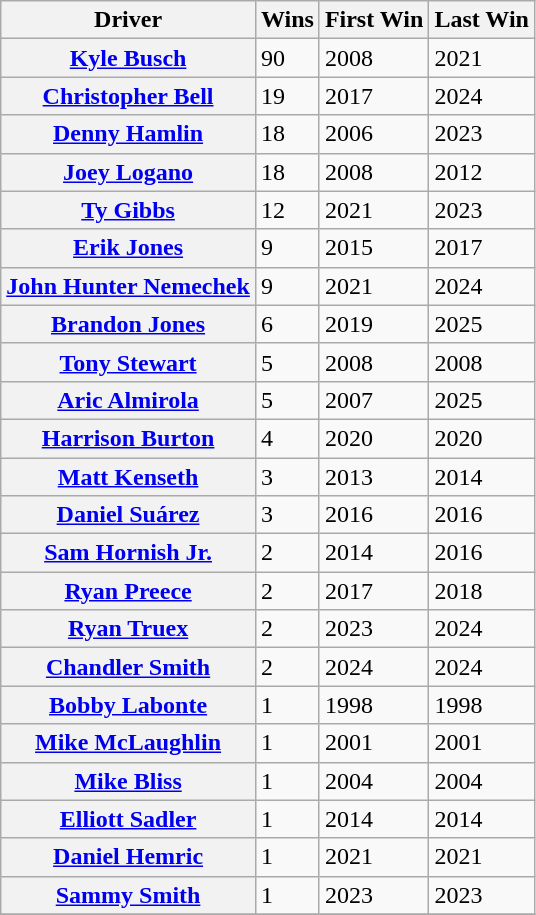<table class="wikitable sortable">
<tr>
<th scope="col">Driver</th>
<th scope="col">Wins</th>
<th scope="col">First Win</th>
<th scope="col">Last Win</th>
</tr>
<tr>
<th scope="row"><a href='#'>Kyle Busch</a></th>
<td>90</td>
<td>2008</td>
<td>2021</td>
</tr>
<tr>
<th scope="row"><a href='#'>Christopher Bell</a></th>
<td>19</td>
<td>2017</td>
<td>2024</td>
</tr>
<tr>
<th scope="row"><a href='#'>Denny Hamlin</a></th>
<td>18</td>
<td>2006</td>
<td>2023</td>
</tr>
<tr>
<th scope="row"><a href='#'>Joey Logano</a></th>
<td>18</td>
<td>2008</td>
<td>2012</td>
</tr>
<tr>
<th scope="row"><a href='#'>Ty Gibbs</a></th>
<td>12</td>
<td>2021</td>
<td>2023</td>
</tr>
<tr>
<th scope="row"><a href='#'>Erik Jones</a></th>
<td>9</td>
<td>2015</td>
<td>2017</td>
</tr>
<tr>
<th scope="row"><a href='#'>John Hunter Nemechek</a></th>
<td>9</td>
<td>2021</td>
<td>2024</td>
</tr>
<tr>
<th scope="row"><a href='#'>Brandon Jones</a></th>
<td>6</td>
<td>2019</td>
<td>2025</td>
</tr>
<tr>
<th scope="row"><a href='#'>Tony Stewart</a></th>
<td>5</td>
<td>2008</td>
<td>2008</td>
</tr>
<tr>
<th scope="row"><a href='#'>Aric Almirola</a></th>
<td>5</td>
<td>2007</td>
<td>2025</td>
</tr>
<tr>
<th scope="row"><a href='#'>Harrison Burton</a></th>
<td>4</td>
<td>2020</td>
<td>2020</td>
</tr>
<tr>
<th scope="row"><a href='#'>Matt Kenseth</a></th>
<td>3</td>
<td>2013</td>
<td>2014</td>
</tr>
<tr>
<th scope="row"><a href='#'>Daniel Suárez</a></th>
<td>3</td>
<td>2016</td>
<td>2016</td>
</tr>
<tr>
<th scope="row"><a href='#'>Sam Hornish Jr.</a></th>
<td>2</td>
<td>2014</td>
<td>2016</td>
</tr>
<tr>
<th scope="row"><a href='#'>Ryan Preece</a></th>
<td>2</td>
<td>2017</td>
<td>2018</td>
</tr>
<tr>
<th scope="row"><a href='#'>Ryan Truex</a></th>
<td>2</td>
<td>2023</td>
<td>2024</td>
</tr>
<tr>
<th scope="row"><a href='#'>Chandler Smith</a></th>
<td>2</td>
<td>2024</td>
<td>2024</td>
</tr>
<tr>
<th scope="row"><a href='#'>Bobby Labonte</a></th>
<td>1</td>
<td>1998</td>
<td>1998</td>
</tr>
<tr>
<th scope="row"><a href='#'>Mike McLaughlin</a></th>
<td>1</td>
<td>2001</td>
<td>2001</td>
</tr>
<tr>
<th scope="row"><a href='#'>Mike Bliss</a></th>
<td>1</td>
<td>2004</td>
<td>2004</td>
</tr>
<tr>
<th scope="row"><a href='#'>Elliott Sadler</a></th>
<td>1</td>
<td>2014</td>
<td>2014</td>
</tr>
<tr>
<th scope="row"><a href='#'>Daniel Hemric</a></th>
<td>1</td>
<td>2021</td>
<td>2021</td>
</tr>
<tr>
<th scope="row"><a href='#'>Sammy Smith</a></th>
<td>1</td>
<td>2023</td>
<td>2023</td>
</tr>
<tr>
</tr>
</table>
